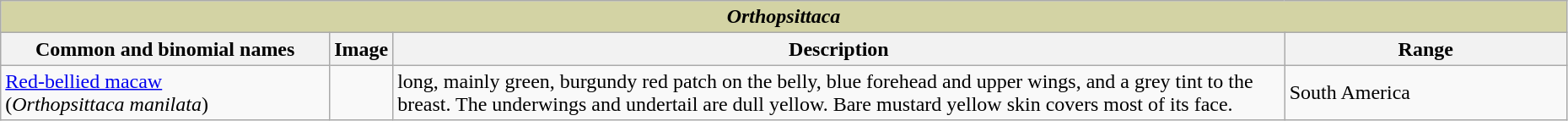<table width = 98% class="wikitable">
<tr>
<th align="center" style="background-color: #D3D3A4" colspan ="4"><em>Orthopsittaca</em></th>
</tr>
<tr>
<th width = "21%">Common and binomial names</th>
<th>Image</th>
<th align="center">Description</th>
<th width = "18%">Range</th>
</tr>
<tr>
<td><a href='#'>Red-bellied macaw</a><br>(<em>Orthopsittaca manilata</em>)</td>
<td></td>
<td> long, mainly green, burgundy red patch on the belly, blue forehead and upper wings, and a grey tint to the breast. The underwings and undertail are dull yellow. Bare mustard yellow skin covers most of its face.</td>
<td>South America</td>
</tr>
</table>
